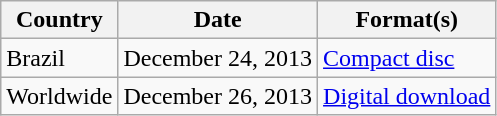<table class="wikitable plainrowheaders">
<tr>
<th scope="col">Country</th>
<th>Date</th>
<th>Format(s)</th>
</tr>
<tr>
<td scope="row">Brazil</td>
<td>December 24, 2013</td>
<td><a href='#'>Compact disc</a></td>
</tr>
<tr>
<td scope="row">Worldwide</td>
<td>December 26, 2013</td>
<td><a href='#'>Digital download</a></td>
</tr>
</table>
